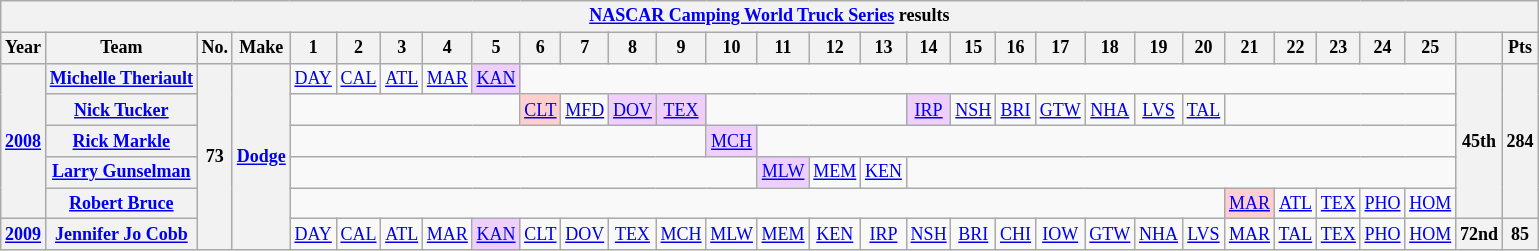<table class="wikitable" style="text-align:center; font-size:75%">
<tr>
<th colspan=45><a href='#'>NASCAR Camping World Truck Series</a> results</th>
</tr>
<tr>
<th>Year</th>
<th>Team</th>
<th>No.</th>
<th>Make</th>
<th>1</th>
<th>2</th>
<th>3</th>
<th>4</th>
<th>5</th>
<th>6</th>
<th>7</th>
<th>8</th>
<th>9</th>
<th>10</th>
<th>11</th>
<th>12</th>
<th>13</th>
<th>14</th>
<th>15</th>
<th>16</th>
<th>17</th>
<th>18</th>
<th>19</th>
<th>20</th>
<th>21</th>
<th>22</th>
<th>23</th>
<th>24</th>
<th>25</th>
<th></th>
<th>Pts</th>
</tr>
<tr>
<th rowspan=5><a href='#'>2008</a></th>
<th><a href='#'>Michelle Theriault</a></th>
<th rowspan=6>73</th>
<th rowspan=6><a href='#'>Dodge</a></th>
<td><a href='#'>DAY</a></td>
<td><a href='#'>CAL</a></td>
<td><a href='#'>ATL</a></td>
<td><a href='#'>MAR</a></td>
<td style="background:#EFCFFF;"><a href='#'>KAN</a><br></td>
<td colspan=20></td>
<th rowspan=5>45th</th>
<th rowspan=5>284</th>
</tr>
<tr>
<th><a href='#'>Nick Tucker</a></th>
<td colspan=5></td>
<td style="background:#FFCFCF;"><a href='#'>CLT</a><br></td>
<td><a href='#'>MFD</a></td>
<td style="background:#EFCFFF;"><a href='#'>DOV</a><br></td>
<td style="background:#EFCFFF;"><a href='#'>TEX</a><br></td>
<td colspan=4></td>
<td style="background:#EFCFFF;"><a href='#'>IRP</a><br></td>
<td><a href='#'>NSH</a></td>
<td><a href='#'>BRI</a></td>
<td><a href='#'>GTW</a></td>
<td><a href='#'>NHA</a></td>
<td><a href='#'>LVS</a></td>
<td><a href='#'>TAL</a></td>
<td colspan=5></td>
</tr>
<tr>
<th><a href='#'>Rick Markle</a></th>
<td colspan=9></td>
<td style="background:#EFCFFF;"><a href='#'>MCH</a><br></td>
<td colspan=15></td>
</tr>
<tr>
<th><a href='#'>Larry Gunselman</a></th>
<td colspan=10></td>
<td style="background:#EFCFFF;"><a href='#'>MLW</a><br></td>
<td><a href='#'>MEM</a></td>
<td><a href='#'>KEN</a></td>
<td colspan=12></td>
</tr>
<tr>
<th><a href='#'>Robert Bruce</a></th>
<td colspan=20></td>
<td style="background:#FFCFCF;"><a href='#'>MAR</a><br></td>
<td><a href='#'>ATL</a></td>
<td><a href='#'>TEX</a></td>
<td><a href='#'>PHO</a></td>
<td><a href='#'>HOM</a></td>
</tr>
<tr>
<th><a href='#'>2009</a></th>
<th nowrap><a href='#'>Jennifer Jo Cobb</a></th>
<td><a href='#'>DAY</a></td>
<td><a href='#'>CAL</a></td>
<td><a href='#'>ATL</a></td>
<td><a href='#'>MAR</a></td>
<td style="background:#EFCFFF;"><a href='#'>KAN</a><br></td>
<td><a href='#'>CLT</a></td>
<td><a href='#'>DOV</a></td>
<td><a href='#'>TEX</a></td>
<td><a href='#'>MCH</a></td>
<td><a href='#'>MLW</a></td>
<td><a href='#'>MEM</a></td>
<td><a href='#'>KEN</a></td>
<td><a href='#'>IRP</a></td>
<td><a href='#'>NSH</a></td>
<td><a href='#'>BRI</a></td>
<td><a href='#'>CHI</a></td>
<td><a href='#'>IOW</a></td>
<td><a href='#'>GTW</a></td>
<td><a href='#'>NHA</a></td>
<td><a href='#'>LVS</a></td>
<td><a href='#'>MAR</a></td>
<td><a href='#'>TAL</a></td>
<td><a href='#'>TEX</a></td>
<td><a href='#'>PHO</a></td>
<td><a href='#'>HOM</a></td>
<th>72nd</th>
<th>85</th>
</tr>
</table>
